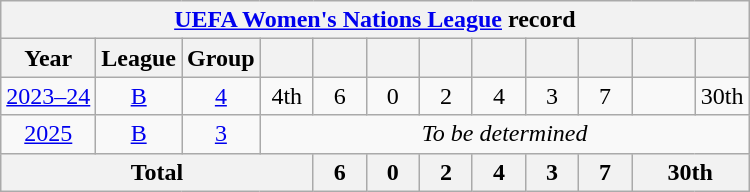<table class="wikitable" style="text-align: center;">
<tr>
<th colspan=13><a href='#'>UEFA Women's Nations League</a> record</th>
</tr>
<tr>
<th>Year</th>
<th>League</th>
<th>Group</th>
<th width=28></th>
<th width=28></th>
<th width=28></th>
<th width=28></th>
<th width=28></th>
<th width=28></th>
<th width=28></th>
<th width=35></th>
<th width=28></th>
</tr>
<tr>
<td><a href='#'>2023–24</a></td>
<td><a href='#'>B</a></td>
<td><a href='#'>4</a></td>
<td>4th</td>
<td>6</td>
<td>0</td>
<td>2</td>
<td>4</td>
<td>3</td>
<td>7</td>
<td></td>
<td>30th</td>
</tr>
<tr>
<td><a href='#'>2025</a></td>
<td><a href='#'>B</a></td>
<td><a href='#'>3</a></td>
<td colspan=9><em>To be determined</em></td>
</tr>
<tr>
<th colspan=4>Total</th>
<th>6</th>
<th>0</th>
<th>2</th>
<th>4</th>
<th>3</th>
<th>7</th>
<th colspan=2>30th</th>
</tr>
</table>
